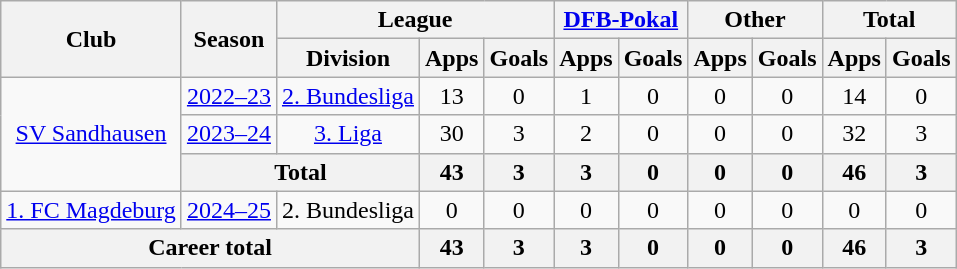<table class="wikitable" style="text-align: center">
<tr>
<th rowspan="2">Club</th>
<th rowspan="2">Season</th>
<th colspan="3">League</th>
<th colspan="2"><a href='#'>DFB-Pokal</a></th>
<th colspan="2">Other</th>
<th colspan="2">Total</th>
</tr>
<tr>
<th>Division</th>
<th>Apps</th>
<th>Goals</th>
<th>Apps</th>
<th>Goals</th>
<th>Apps</th>
<th>Goals</th>
<th>Apps</th>
<th>Goals</th>
</tr>
<tr>
<td rowspan="3"><a href='#'>SV Sandhausen</a></td>
<td><a href='#'>2022–23</a></td>
<td><a href='#'>2. Bundesliga</a></td>
<td>13</td>
<td>0</td>
<td>1</td>
<td>0</td>
<td>0</td>
<td>0</td>
<td>14</td>
<td>0</td>
</tr>
<tr>
<td><a href='#'>2023–24</a></td>
<td><a href='#'>3. Liga</a></td>
<td>30</td>
<td>3</td>
<td>2</td>
<td>0</td>
<td>0</td>
<td>0</td>
<td>32</td>
<td>3</td>
</tr>
<tr>
<th colspan="2">Total</th>
<th>43</th>
<th>3</th>
<th>3</th>
<th>0</th>
<th>0</th>
<th>0</th>
<th>46</th>
<th>3</th>
</tr>
<tr>
<td><a href='#'>1. FC Magdeburg</a></td>
<td><a href='#'>2024–25</a></td>
<td>2. Bundesliga</td>
<td>0</td>
<td>0</td>
<td>0</td>
<td>0</td>
<td>0</td>
<td>0</td>
<td>0</td>
<td>0</td>
</tr>
<tr>
<th colspan="3">Career total</th>
<th>43</th>
<th>3</th>
<th>3</th>
<th>0</th>
<th>0</th>
<th>0</th>
<th>46</th>
<th>3</th>
</tr>
</table>
